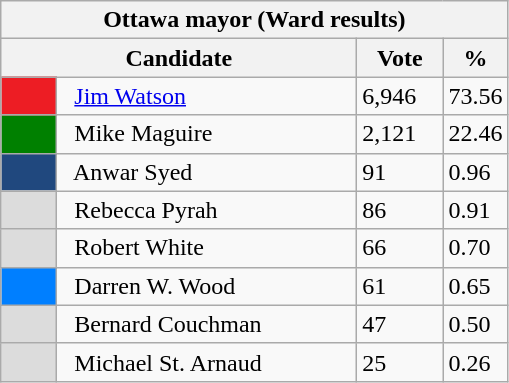<table class="wikitable">
<tr>
<th colspan="4">Ottawa mayor (Ward results)</th>
</tr>
<tr>
<th bgcolor="#DDDDFF" width="230px" colspan="2">Candidate</th>
<th bgcolor="#DDDDFF" width="50px">Vote</th>
<th bgcolor="#DDDDFF" width="30px">%</th>
</tr>
<tr>
<td bgcolor=#ED1D24 width="30px"> </td>
<td>  <a href='#'>Jim Watson</a></td>
<td>6,946</td>
<td>73.56</td>
</tr>
<tr>
<td bgcolor=#008000 width="30px"> </td>
<td>  Mike Maguire</td>
<td>2,121</td>
<td>22.46</td>
</tr>
<tr>
<td bgcolor=#20487E width="30px"> </td>
<td>  Anwar Syed</td>
<td>91</td>
<td>0.96</td>
</tr>
<tr>
<td bgcolor=#DCDCDC width="30px"> </td>
<td>  Rebecca Pyrah</td>
<td>86</td>
<td>0.91</td>
</tr>
<tr>
<td bgcolor=#DCDCDC width="30px"> </td>
<td>  Robert White</td>
<td>66</td>
<td>0.70</td>
</tr>
<tr>
<td bgcolor=#007FFF width="30px"> </td>
<td>  Darren W. Wood</td>
<td>61</td>
<td>0.65</td>
</tr>
<tr>
<td bgcolor=#DCDCDC width="30px"> </td>
<td>  Bernard Couchman</td>
<td>47</td>
<td>0.50</td>
</tr>
<tr>
<td bgcolor=#DCDCDC width="30px"> </td>
<td>  Michael St. Arnaud</td>
<td>25</td>
<td>0.26</td>
</tr>
</table>
